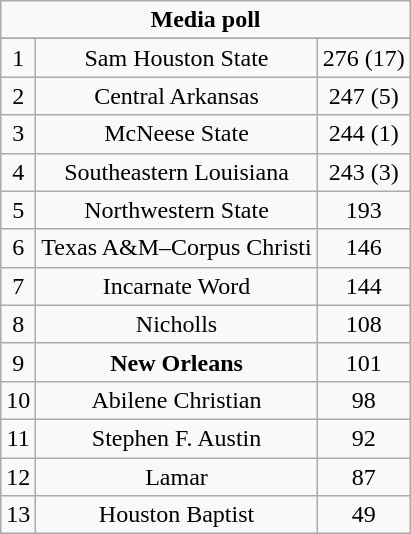<table class="wikitable">
<tr align="center">
<td align="center" Colspan="3"><strong>Media poll</strong></td>
</tr>
<tr align="center">
</tr>
<tr align="center">
<td>1</td>
<td>Sam Houston State</td>
<td>276 (17)</td>
</tr>
<tr align="center">
<td>2</td>
<td>Central Arkansas</td>
<td>247 (5)</td>
</tr>
<tr align="center">
<td>3</td>
<td>McNeese State</td>
<td>244 (1)</td>
</tr>
<tr align="center">
<td>4</td>
<td>Southeastern Louisiana</td>
<td>243 (3)</td>
</tr>
<tr align="center">
<td>5</td>
<td>Northwestern State</td>
<td>193</td>
</tr>
<tr align="center">
<td>6</td>
<td>Texas A&M–Corpus Christi</td>
<td>146</td>
</tr>
<tr align="center">
<td>7</td>
<td>Incarnate Word</td>
<td>144</td>
</tr>
<tr align="center">
<td>8</td>
<td>Nicholls</td>
<td>108</td>
</tr>
<tr align="center">
<td>9</td>
<td><strong>New Orleans</strong></td>
<td>101</td>
</tr>
<tr align="center">
<td>10</td>
<td>Abilene Christian</td>
<td>98</td>
</tr>
<tr align="center">
<td>11</td>
<td>Stephen F. Austin</td>
<td>92</td>
</tr>
<tr align="center">
<td>12</td>
<td>Lamar</td>
<td>87</td>
</tr>
<tr align="center">
<td>13</td>
<td>Houston Baptist</td>
<td>49</td>
</tr>
</table>
